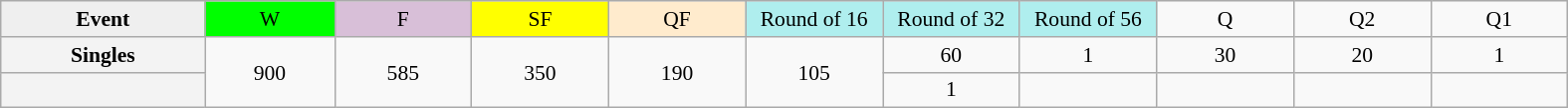<table class=wikitable style=font-size:90%;text-align:center>
<tr>
<td style="width:130px; background:#efefef;"><strong>Event</strong></td>
<td style="width:80px; background:lime;">W</td>
<td style="width:85px; background:thistle;">F</td>
<td style="width:85px; background:#ff0;">SF</td>
<td style="width:85px; background:#ffebcd;">QF</td>
<td style="width:85px; background:#afeeee;">Round of 16</td>
<td style="width:85px; background:#afeeee;">Round of 32</td>
<td style="width:85px; background:#afeeee;">Round of 56</td>
<td style="width:85px;">Q</td>
<td style="width:85px;">Q2</td>
<td style="width:85px;">Q1</td>
</tr>
<tr>
<th style="background:#f3f3f3;">Singles</th>
<td rowspan=2>900</td>
<td rowspan=2>585</td>
<td rowspan=2>350</td>
<td rowspan=2>190</td>
<td rowspan=2>105</td>
<td>60</td>
<td>1</td>
<td>30</td>
<td>20</td>
<td>1</td>
</tr>
<tr>
<th style="background:#f3f3f3;"></th>
<td>1</td>
<td></td>
<td></td>
<td></td>
<td></td>
</tr>
</table>
